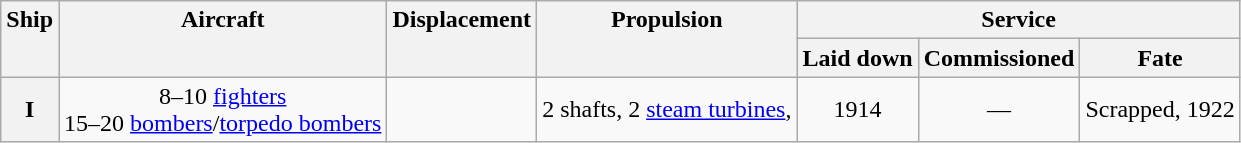<table class="wikitable plainrowheaders" style="text-align: center;">
<tr valign="top">
<th scope="col" rowspan="2">Ship</th>
<th scope="col" rowspan="2">Aircraft</th>
<th scope="col" rowspan="2">Displacement</th>
<th scope="col" rowspan="2">Propulsion</th>
<th scope="col" colspan="3">Service</th>
</tr>
<tr valign="top">
<th scope="col">Laid down</th>
<th scope="col">Commissioned</th>
<th scope="col">Fate</th>
</tr>
<tr valign="center">
<th scope="row">I</th>
<td>8–10 <a href='#'>fighters</a><br>15–20 <a href='#'>bombers</a>/<a href='#'>torpedo bombers</a></td>
<td></td>
<td>2 shafts, 2 <a href='#'>steam turbines</a>, </td>
<td>1914</td>
<td>—</td>
<td>Scrapped, 1922</td>
</tr>
</table>
